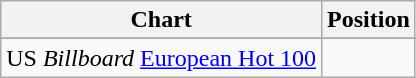<table class="wikitable">
<tr>
<th>Chart</th>
<th>Position</th>
</tr>
<tr>
</tr>
<tr>
<td>US <em>Billboard</em> <a href='#'>European Hot 100</a></td>
<td></td>
</tr>
</table>
